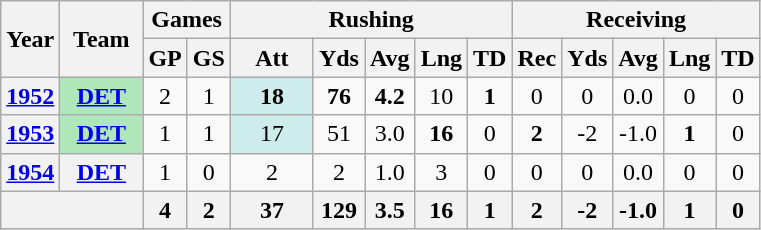<table class="wikitable" style="text-align:center;">
<tr>
<th rowspan="2">Year</th>
<th rowspan="2">Team</th>
<th colspan="2">Games</th>
<th colspan="5">Rushing</th>
<th colspan="5">Receiving</th>
</tr>
<tr>
<th>GP</th>
<th>GS</th>
<th>Att</th>
<th>Yds</th>
<th>Avg</th>
<th>Lng</th>
<th>TD</th>
<th>Rec</th>
<th>Yds</th>
<th>Avg</th>
<th>Lng</th>
<th>TD</th>
</tr>
<tr>
<th><a href='#'>1952</a></th>
<th style="background:#afe6ba; width:3em;"><a href='#'>DET</a></th>
<td>2</td>
<td>1</td>
<td style="background:#cfecec; width:3em;"><strong>18</strong></td>
<td><strong>76</strong></td>
<td><strong>4.2</strong></td>
<td>10</td>
<td><strong>1</strong></td>
<td>0</td>
<td>0</td>
<td>0.0</td>
<td>0</td>
<td>0</td>
</tr>
<tr>
<th><a href='#'>1953</a></th>
<th style="background:#afe6ba; width:3em;"><a href='#'>DET</a></th>
<td>1</td>
<td>1</td>
<td style="background:#cfecec; width:3em;">17</td>
<td>51</td>
<td>3.0</td>
<td><strong>16</strong></td>
<td>0</td>
<td><strong>2</strong></td>
<td>-2</td>
<td>-1.0</td>
<td><strong>1</strong></td>
<td>0</td>
</tr>
<tr>
<th><a href='#'>1954</a></th>
<th><a href='#'>DET</a></th>
<td>1</td>
<td>0</td>
<td>2</td>
<td>2</td>
<td>1.0</td>
<td>3</td>
<td>0</td>
<td>0</td>
<td>0</td>
<td>0.0</td>
<td>0</td>
<td>0</td>
</tr>
<tr>
<th colspan="2"></th>
<th>4</th>
<th>2</th>
<th>37</th>
<th>129</th>
<th>3.5</th>
<th>16</th>
<th>1</th>
<th>2</th>
<th>-2</th>
<th>-1.0</th>
<th>1</th>
<th>0</th>
</tr>
</table>
